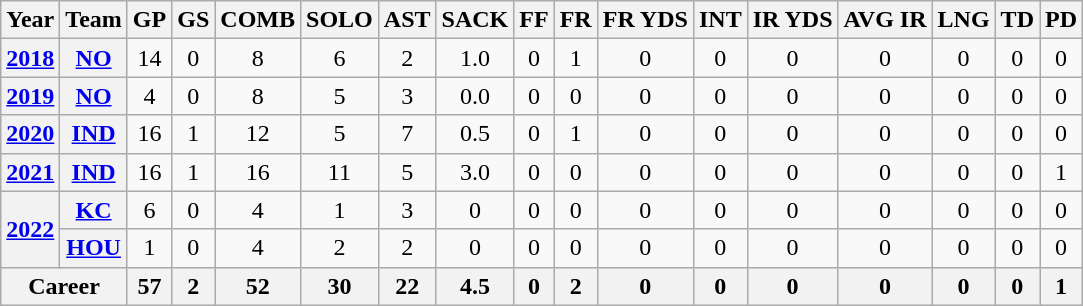<table class="wikitable" style="text-align:center">
<tr>
<th>Year</th>
<th>Team</th>
<th>GP</th>
<th>GS</th>
<th>COMB</th>
<th>SOLO</th>
<th>AST</th>
<th>SACK</th>
<th>FF</th>
<th>FR</th>
<th>FR YDS</th>
<th>INT</th>
<th>IR YDS</th>
<th>AVG IR</th>
<th>LNG</th>
<th>TD</th>
<th>PD</th>
</tr>
<tr>
<th><a href='#'>2018</a></th>
<th><a href='#'>NO</a></th>
<td>14</td>
<td>0</td>
<td>8</td>
<td>6</td>
<td>2</td>
<td>1.0</td>
<td>0</td>
<td>1</td>
<td>0</td>
<td>0</td>
<td>0</td>
<td>0</td>
<td>0</td>
<td>0</td>
<td>0</td>
</tr>
<tr>
<th><a href='#'>2019</a></th>
<th><a href='#'>NO</a></th>
<td>4</td>
<td>0</td>
<td>8</td>
<td>5</td>
<td>3</td>
<td>0.0</td>
<td>0</td>
<td>0</td>
<td>0</td>
<td>0</td>
<td>0</td>
<td>0</td>
<td>0</td>
<td>0</td>
<td>0</td>
</tr>
<tr>
<th><a href='#'>2020</a></th>
<th><a href='#'>IND</a></th>
<td>16</td>
<td>1</td>
<td>12</td>
<td>5</td>
<td>7</td>
<td>0.5</td>
<td>0</td>
<td>1</td>
<td>0</td>
<td>0</td>
<td>0</td>
<td>0</td>
<td>0</td>
<td>0</td>
<td>0</td>
</tr>
<tr>
<th><a href='#'>2021</a></th>
<th><a href='#'>IND</a></th>
<td>16</td>
<td>1</td>
<td>16</td>
<td>11</td>
<td>5</td>
<td>3.0</td>
<td>0</td>
<td>0</td>
<td>0</td>
<td>0</td>
<td>0</td>
<td>0</td>
<td>0</td>
<td>0</td>
<td>1</td>
</tr>
<tr>
<th rowspan="2"><a href='#'>2022</a></th>
<th><a href='#'>KC</a></th>
<td>6</td>
<td>0</td>
<td>4</td>
<td>1</td>
<td>3</td>
<td>0</td>
<td>0</td>
<td>0</td>
<td>0</td>
<td>0</td>
<td>0</td>
<td>0</td>
<td>0</td>
<td>0</td>
<td>0</td>
</tr>
<tr>
<th><a href='#'>HOU</a></th>
<td>1</td>
<td>0</td>
<td>4</td>
<td>2</td>
<td>2</td>
<td>0</td>
<td>0</td>
<td>0</td>
<td>0</td>
<td>0</td>
<td>0</td>
<td>0</td>
<td>0</td>
<td>0</td>
<td>0</td>
</tr>
<tr>
<th colspan="2">Career</th>
<th>57</th>
<th>2</th>
<th>52</th>
<th>30</th>
<th>22</th>
<th>4.5</th>
<th>0</th>
<th>2</th>
<th>0</th>
<th>0</th>
<th>0</th>
<th>0</th>
<th>0</th>
<th>0</th>
<th>1</th>
</tr>
</table>
